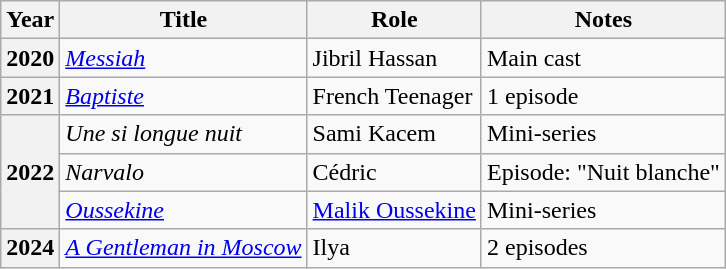<table class="wikitable plainrowheaders sortable"  style=font-size:100%>
<tr>
<th scope="col">Year</th>
<th scope="col">Title</th>
<th scope="col">Role</th>
<th class="unsortable">Notes</th>
</tr>
<tr>
<th scope=row>2020</th>
<td scope=row><a href='#'><em>Messiah</em></a></td>
<td>Jibril Hassan</td>
<td>Main cast</td>
</tr>
<tr>
<th scope="row">2021</th>
<td scope=row><a href='#'><em>Baptiste</em></a></td>
<td>French Teenager</td>
<td>1 episode</td>
</tr>
<tr>
<th scope="row" rowspan="3">2022</th>
<td><em>Une si longue nuit</em></td>
<td>Sami Kacem</td>
<td>Mini-series</td>
</tr>
<tr>
<td><em>Narvalo</em></td>
<td>Cédric</td>
<td>Episode: "Nuit blanche"</td>
</tr>
<tr>
<td><em><a href='#'>Oussekine</a></em></td>
<td><a href='#'>Malik Oussekine</a></td>
<td>Mini-series</td>
</tr>
<tr>
<th scope=row>2024</th>
<td><a href='#'><em>A Gentleman in Moscow</em></a></td>
<td>Ilya</td>
<td>2 episodes</td>
</tr>
</table>
